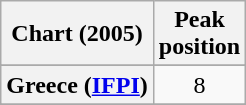<table class="wikitable sortable plainrowheaders" style="text-align:center">
<tr>
<th>Chart (2005)</th>
<th>Peak<br>position</th>
</tr>
<tr>
</tr>
<tr>
</tr>
<tr>
</tr>
<tr>
</tr>
<tr>
</tr>
<tr>
</tr>
<tr>
<th scope="row">Greece (<a href='#'>IFPI</a>)</th>
<td>8</td>
</tr>
<tr>
</tr>
<tr>
</tr>
<tr>
</tr>
<tr>
</tr>
<tr>
</tr>
<tr>
</tr>
<tr>
</tr>
<tr>
</tr>
<tr>
</tr>
</table>
